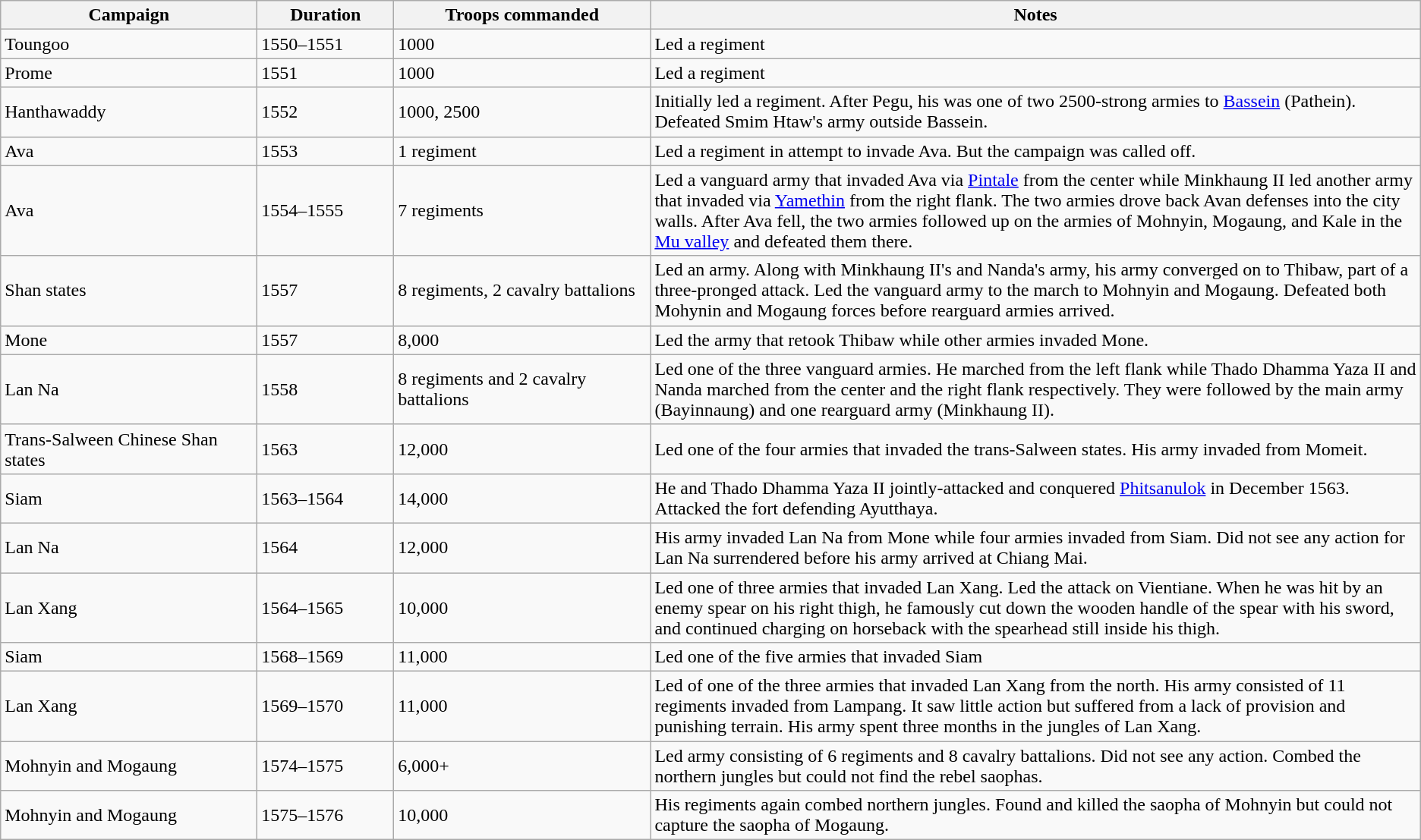<table class="wikitable" border="1">
<tr>
<th width=10%>Campaign</th>
<th width=5%>Duration</th>
<th width=10%>Troops commanded</th>
<th width=30%>Notes</th>
</tr>
<tr>
<td>Toungoo</td>
<td>1550–1551</td>
<td>1000</td>
<td>Led a regiment</td>
</tr>
<tr>
<td>Prome</td>
<td>1551</td>
<td>1000</td>
<td>Led a regiment</td>
</tr>
<tr>
<td>Hanthawaddy</td>
<td>1552</td>
<td>1000, 2500</td>
<td>Initially led a regiment. After Pegu, his was one of two 2500-strong armies to <a href='#'>Bassein</a> (Pathein). Defeated Smim Htaw's army outside Bassein.</td>
</tr>
<tr>
<td>Ava</td>
<td>1553</td>
<td>1 regiment</td>
<td>Led a regiment in attempt to invade Ava. But the campaign was called off.</td>
</tr>
<tr>
<td>Ava</td>
<td>1554–1555</td>
<td>7 regiments</td>
<td>Led a vanguard army that invaded Ava via <a href='#'>Pintale</a> from the center while Minkhaung II led another army that invaded via <a href='#'>Yamethin</a> from the right flank. The two armies drove back Avan defenses into the city walls. After Ava fell, the two armies followed up on the armies of Mohnyin, Mogaung, and Kale in the <a href='#'>Mu valley</a> and defeated them there.</td>
</tr>
<tr>
<td>Shan states</td>
<td>1557</td>
<td>8 regiments, 2 cavalry battalions</td>
<td>Led an army. Along with Minkhaung II's and Nanda's army, his army converged on to Thibaw, part of a three-pronged attack. Led the vanguard army to the march to Mohnyin and Mogaung. Defeated both Mohynin and Mogaung forces before rearguard armies arrived.</td>
</tr>
<tr>
<td>Mone</td>
<td>1557</td>
<td>8,000</td>
<td>Led the army that retook Thibaw while other armies invaded Mone.</td>
</tr>
<tr>
<td>Lan Na</td>
<td>1558</td>
<td>8 regiments and 2 cavalry battalions</td>
<td>Led one of the three vanguard armies. He marched from the left flank while Thado Dhamma Yaza II and Nanda marched from the center and the right flank respectively. They were followed by the main army (Bayinnaung) and one rearguard army (Minkhaung II).</td>
</tr>
<tr>
<td>Trans-Salween Chinese Shan states</td>
<td>1563</td>
<td>12,000</td>
<td>Led one of the four armies that invaded the trans-Salween states. His army invaded from Momeit.</td>
</tr>
<tr>
<td>Siam</td>
<td>1563–1564</td>
<td>14,000</td>
<td>He and Thado Dhamma Yaza II jointly-attacked and conquered <a href='#'>Phitsanulok</a> in December 1563. Attacked the fort defending Ayutthaya.</td>
</tr>
<tr>
<td>Lan Na</td>
<td>1564</td>
<td>12,000</td>
<td>His army invaded Lan Na from Mone while four armies invaded from Siam. Did not see any action for Lan Na surrendered before his army arrived at Chiang Mai.</td>
</tr>
<tr>
<td>Lan Xang</td>
<td>1564–1565</td>
<td>10,000</td>
<td>Led one of three armies that invaded Lan Xang. Led the attack on Vientiane. When he was hit by an enemy spear on his right thigh, he famously cut down the wooden handle of the spear with his sword, and continued charging on horseback with the spearhead still inside his thigh.</td>
</tr>
<tr>
<td>Siam</td>
<td>1568–1569</td>
<td>11,000</td>
<td>Led one of the five armies that invaded Siam</td>
</tr>
<tr>
<td>Lan Xang</td>
<td>1569–1570</td>
<td>11,000</td>
<td>Led of one of the three armies that invaded Lan Xang from the north. His army consisted of 11 regiments invaded from Lampang. It saw little action but suffered from a lack of provision and punishing terrain. His army spent three months in the jungles of Lan Xang.</td>
</tr>
<tr>
<td>Mohnyin and Mogaung</td>
<td>1574–1575</td>
<td>6,000+</td>
<td>Led army consisting of 6 regiments and 8 cavalry battalions. Did not see any action. Combed the northern jungles but could not find the rebel saophas.</td>
</tr>
<tr>
<td>Mohnyin and Mogaung</td>
<td>1575–1576</td>
<td>10,000</td>
<td>His regiments again combed northern jungles. Found and killed the saopha of Mohnyin but could not capture the saopha of Mogaung.</td>
</tr>
</table>
